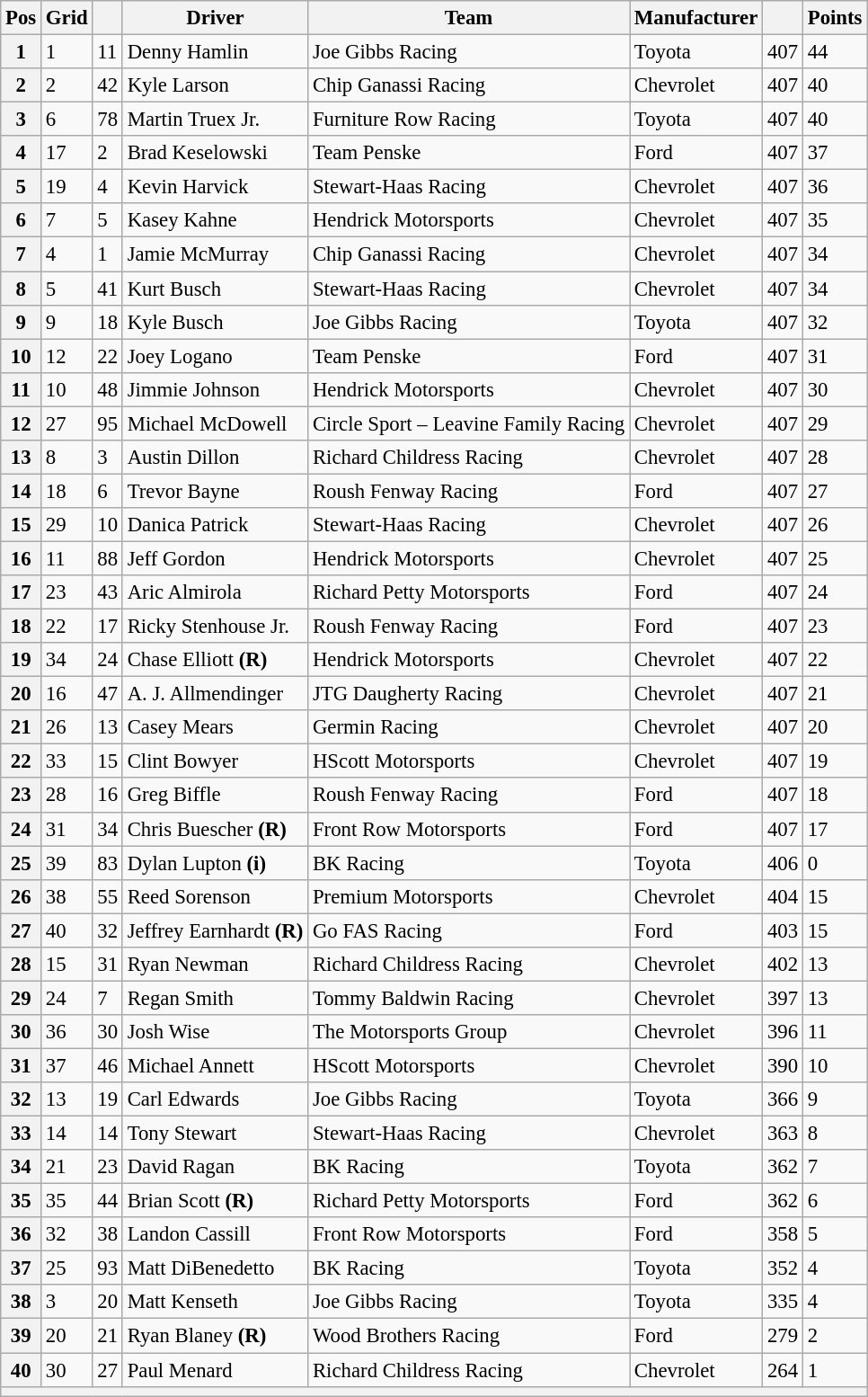<table class="wikitable" style="font-size:95%">
<tr>
<th>Pos</th>
<th>Grid</th>
<th></th>
<th>Driver</th>
<th>Team</th>
<th>Manufacturer</th>
<th></th>
<th>Points</th>
</tr>
<tr>
<th scope="row">1</th>
<td>1</td>
<td>11</td>
<td>Denny Hamlin</td>
<td>Joe Gibbs Racing</td>
<td>Toyota</td>
<td>407</td>
<td>44</td>
</tr>
<tr>
<th scope="row">2</th>
<td>2</td>
<td>42</td>
<td>Kyle Larson</td>
<td>Chip Ganassi Racing</td>
<td>Chevrolet</td>
<td>407</td>
<td>40</td>
</tr>
<tr>
<th scope="row">3</th>
<td>6</td>
<td>78</td>
<td>Martin Truex Jr.</td>
<td>Furniture Row Racing</td>
<td>Toyota</td>
<td>407</td>
<td>40</td>
</tr>
<tr>
<th scope="row">4</th>
<td>17</td>
<td>2</td>
<td>Brad Keselowski</td>
<td>Team Penske</td>
<td>Ford</td>
<td>407</td>
<td>37</td>
</tr>
<tr>
<th scope="row">5</th>
<td>19</td>
<td>4</td>
<td>Kevin Harvick</td>
<td>Stewart-Haas Racing</td>
<td>Chevrolet</td>
<td>407</td>
<td>36</td>
</tr>
<tr>
<th scope="row">6</th>
<td>7</td>
<td>5</td>
<td>Kasey Kahne</td>
<td>Hendrick Motorsports</td>
<td>Chevrolet</td>
<td>407</td>
<td>35</td>
</tr>
<tr>
<th scope="row">7</th>
<td>4</td>
<td>1</td>
<td>Jamie McMurray</td>
<td>Chip Ganassi Racing</td>
<td>Chevrolet</td>
<td>407</td>
<td>34</td>
</tr>
<tr>
<th scope="row">8</th>
<td>5</td>
<td>41</td>
<td>Kurt Busch</td>
<td>Stewart-Haas Racing</td>
<td>Chevrolet</td>
<td>407</td>
<td>34</td>
</tr>
<tr>
<th scope="row">9</th>
<td>9</td>
<td>18</td>
<td>Kyle Busch</td>
<td>Joe Gibbs Racing</td>
<td>Toyota</td>
<td>407</td>
<td>32</td>
</tr>
<tr>
<th scope="row">10</th>
<td>12</td>
<td>22</td>
<td>Joey Logano</td>
<td>Team Penske</td>
<td>Ford</td>
<td>407</td>
<td>31</td>
</tr>
<tr>
<th scope="row">11</th>
<td>10</td>
<td>48</td>
<td>Jimmie Johnson</td>
<td>Hendrick Motorsports</td>
<td>Chevrolet</td>
<td>407</td>
<td>30</td>
</tr>
<tr>
<th scope="row">12</th>
<td>27</td>
<td>95</td>
<td>Michael McDowell</td>
<td>Circle Sport – Leavine Family Racing</td>
<td>Chevrolet</td>
<td>407</td>
<td>29</td>
</tr>
<tr>
<th scope="row">13</th>
<td>8</td>
<td>3</td>
<td>Austin Dillon</td>
<td>Richard Childress Racing</td>
<td>Chevrolet</td>
<td>407</td>
<td>28</td>
</tr>
<tr>
<th scope="row">14</th>
<td>18</td>
<td>6</td>
<td>Trevor Bayne</td>
<td>Roush Fenway Racing</td>
<td>Ford</td>
<td>407</td>
<td>27</td>
</tr>
<tr>
<th scope="row">15</th>
<td>29</td>
<td>10</td>
<td>Danica Patrick</td>
<td>Stewart-Haas Racing</td>
<td>Chevrolet</td>
<td>407</td>
<td>26</td>
</tr>
<tr>
<th scope="row">16</th>
<td>11</td>
<td>88</td>
<td>Jeff Gordon</td>
<td>Hendrick Motorsports</td>
<td>Chevrolet</td>
<td>407</td>
<td>25</td>
</tr>
<tr>
<th scope="row">17</th>
<td>23</td>
<td>43</td>
<td>Aric Almirola</td>
<td>Richard Petty Motorsports</td>
<td>Ford</td>
<td>407</td>
<td>24</td>
</tr>
<tr>
<th scope="row">18</th>
<td>22</td>
<td>17</td>
<td>Ricky Stenhouse Jr.</td>
<td>Roush Fenway Racing</td>
<td>Ford</td>
<td>407</td>
<td>23</td>
</tr>
<tr>
<th scope="row">19</th>
<td>34</td>
<td>24</td>
<td>Chase Elliott <strong>(R)</strong></td>
<td>Hendrick Motorsports</td>
<td>Chevrolet</td>
<td>407</td>
<td>22</td>
</tr>
<tr>
<th scope="row">20</th>
<td>16</td>
<td>47</td>
<td>A. J. Allmendinger</td>
<td>JTG Daugherty Racing</td>
<td>Chevrolet</td>
<td>407</td>
<td>21</td>
</tr>
<tr>
<th scope="row">21</th>
<td>26</td>
<td>13</td>
<td>Casey Mears</td>
<td>Germin Racing</td>
<td>Chevrolet</td>
<td>407</td>
<td>20</td>
</tr>
<tr>
<th scope="row">22</th>
<td>33</td>
<td>15</td>
<td>Clint Bowyer</td>
<td>HScott Motorsports</td>
<td>Chevrolet</td>
<td>407</td>
<td>19</td>
</tr>
<tr>
<th scope="row">23</th>
<td>28</td>
<td>16</td>
<td>Greg Biffle</td>
<td>Roush Fenway Racing</td>
<td>Ford</td>
<td>407</td>
<td>18</td>
</tr>
<tr>
<th scope="row">24</th>
<td>31</td>
<td>34</td>
<td>Chris Buescher <strong>(R)</strong></td>
<td>Front Row Motorsports</td>
<td>Ford</td>
<td>407</td>
<td>17</td>
</tr>
<tr>
<th scope="row">25</th>
<td>39</td>
<td>83</td>
<td>Dylan Lupton <strong>(i)</strong></td>
<td>BK Racing</td>
<td>Toyota</td>
<td>406</td>
<td>0</td>
</tr>
<tr>
<th scope="row">26</th>
<td>38</td>
<td>55</td>
<td>Reed Sorenson</td>
<td>Premium Motorsports</td>
<td>Chevrolet</td>
<td>404</td>
<td>15</td>
</tr>
<tr>
<th scope="row">27</th>
<td>40</td>
<td>32</td>
<td>Jeffrey Earnhardt <strong>(R)</strong></td>
<td>Go FAS Racing</td>
<td>Ford</td>
<td>403</td>
<td>15</td>
</tr>
<tr>
<th scope="row">28</th>
<td>15</td>
<td>31</td>
<td>Ryan Newman</td>
<td>Richard Childress Racing</td>
<td>Chevrolet</td>
<td>402</td>
<td>13</td>
</tr>
<tr>
<th scope="row">29</th>
<td>24</td>
<td>7</td>
<td>Regan Smith</td>
<td>Tommy Baldwin Racing</td>
<td>Chevrolet</td>
<td>397</td>
<td>13</td>
</tr>
<tr>
<th scope="row">30</th>
<td>36</td>
<td>30</td>
<td>Josh Wise</td>
<td>The Motorsports Group</td>
<td>Chevrolet</td>
<td>396</td>
<td>11</td>
</tr>
<tr>
<th scope="row">31</th>
<td>37</td>
<td>46</td>
<td>Michael Annett</td>
<td>HScott Motorsports</td>
<td>Chevrolet</td>
<td>390</td>
<td>10</td>
</tr>
<tr>
<th scope="row">32</th>
<td>13</td>
<td>19</td>
<td>Carl Edwards</td>
<td>Joe Gibbs Racing</td>
<td>Toyota</td>
<td>366</td>
<td>9</td>
</tr>
<tr>
<th scope="row">33</th>
<td>14</td>
<td>14</td>
<td>Tony Stewart</td>
<td>Stewart-Haas Racing</td>
<td>Chevrolet</td>
<td>363</td>
<td>8</td>
</tr>
<tr>
<th scope="row">34</th>
<td>21</td>
<td>23</td>
<td>David Ragan</td>
<td>BK Racing</td>
<td>Toyota</td>
<td>362</td>
<td>7</td>
</tr>
<tr>
<th scope="row">35</th>
<td>35</td>
<td>44</td>
<td>Brian Scott <strong>(R)</strong></td>
<td>Richard Petty Motorsports</td>
<td>Ford</td>
<td>362</td>
<td>6</td>
</tr>
<tr>
<th scope="row">36</th>
<td>32</td>
<td>38</td>
<td>Landon Cassill</td>
<td>Front Row Motorsports</td>
<td>Ford</td>
<td>358</td>
<td>5</td>
</tr>
<tr>
<th scope="row">37</th>
<td>25</td>
<td>93</td>
<td>Matt DiBenedetto</td>
<td>BK Racing</td>
<td>Toyota</td>
<td>352</td>
<td>4</td>
</tr>
<tr>
<th scope="row">38</th>
<td>3</td>
<td>20</td>
<td>Matt Kenseth</td>
<td>Joe Gibbs Racing</td>
<td>Toyota</td>
<td>335</td>
<td>4</td>
</tr>
<tr>
<th scope="row">39</th>
<td>20</td>
<td>21</td>
<td>Ryan Blaney <strong>(R)</strong></td>
<td>Wood Brothers Racing</td>
<td>Ford</td>
<td>279</td>
<td>2</td>
</tr>
<tr>
<th scope="row">40</th>
<td>30</td>
<td>27</td>
<td>Paul Menard</td>
<td>Richard Childress Racing</td>
<td>Chevrolet</td>
<td>264</td>
<td>1</td>
</tr>
<tr class="sortbottom">
<th colspan="8"></th>
</tr>
</table>
